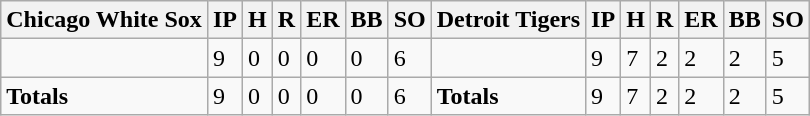<table class="wikitable sortable">
<tr>
<th>Chicago White Sox</th>
<th>IP</th>
<th>H</th>
<th>R</th>
<th>ER</th>
<th>BB</th>
<th>SO</th>
<th>Detroit Tigers</th>
<th>IP</th>
<th>H</th>
<th>R</th>
<th>ER</th>
<th>BB</th>
<th>SO</th>
</tr>
<tr>
<td></td>
<td>9</td>
<td>0</td>
<td>0</td>
<td>0</td>
<td>0</td>
<td>6</td>
<td></td>
<td>9</td>
<td>7</td>
<td>2</td>
<td>2</td>
<td>2</td>
<td>5</td>
</tr>
<tr>
<td><strong>Totals</strong></td>
<td>9</td>
<td>0</td>
<td>0</td>
<td>0</td>
<td>0</td>
<td>6</td>
<td><strong>Totals</strong></td>
<td>9</td>
<td>7</td>
<td>2</td>
<td>2</td>
<td>2</td>
<td>5</td>
</tr>
</table>
